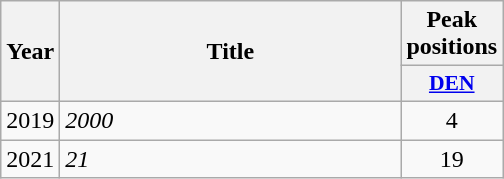<table class="wikitable">
<tr>
<th rowspan="2" style="text-align:center; width:10px;">Year</th>
<th rowspan="2" style="text-align:center; width:220px;">Title</th>
<th style="text-align:center; width:20px;">Peak positions</th>
</tr>
<tr>
<th scope="col" style="width:3em;font-size:90%;"><a href='#'>DEN</a><br></th>
</tr>
<tr>
<td style="text-align:center;">2019</td>
<td><em>2000</em></td>
<td style="text-align:center;">4<br></td>
</tr>
<tr>
<td style="text-align:center;">2021</td>
<td><em>21</em></td>
<td style="text-align:center;">19<br></td>
</tr>
</table>
